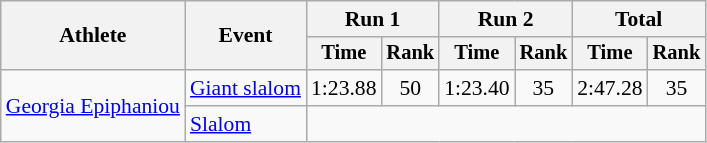<table class="wikitable" style="font-size:90%">
<tr>
<th rowspan=2>Athlete</th>
<th rowspan=2>Event</th>
<th colspan=2>Run 1</th>
<th colspan=2>Run 2</th>
<th colspan=2>Total</th>
</tr>
<tr style="font-size:95%">
<th>Time</th>
<th>Rank</th>
<th>Time</th>
<th>Rank</th>
<th>Time</th>
<th>Rank</th>
</tr>
<tr align=center>
<td align="left" rowspan="2"><a href='#'>Georgia Epiphaniou</a></td>
<td align="left"><a href='#'>Giant slalom</a></td>
<td>1:23.88</td>
<td>50</td>
<td>1:23.40</td>
<td>35</td>
<td>2:47.28</td>
<td>35</td>
</tr>
<tr align=center>
<td align="left"><a href='#'>Slalom</a></td>
<td colspan=6></td>
</tr>
</table>
